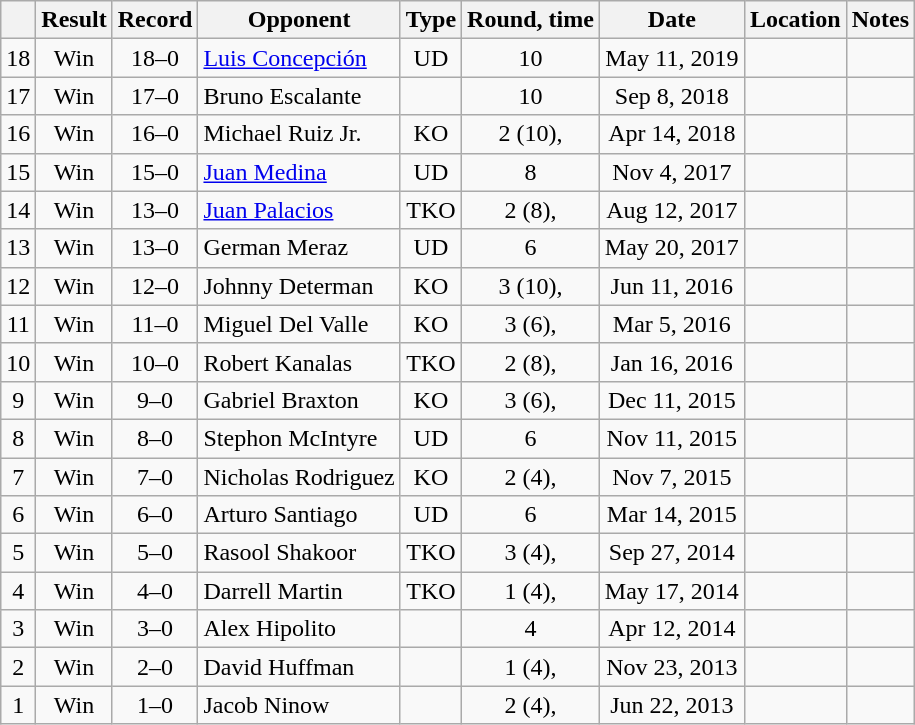<table class="wikitable" style="text-align:center">
<tr>
<th></th>
<th>Result</th>
<th>Record</th>
<th>Opponent</th>
<th>Type</th>
<th>Round, time</th>
<th>Date</th>
<th>Location</th>
<th>Notes</th>
</tr>
<tr>
<td>18</td>
<td>Win</td>
<td>18–0</td>
<td style="text-align:left;"> <a href='#'>Luis Concepción</a></td>
<td>UD</td>
<td>10</td>
<td>May 11, 2019</td>
<td style="text-align:left;"> </td>
<td style="text-align:left;"></td>
</tr>
<tr>
<td>17</td>
<td>Win</td>
<td>17–0</td>
<td style="text-align:left;"> Bruno Escalante</td>
<td></td>
<td>10</td>
<td>Sep 8, 2018</td>
<td style="text-align:left;"> </td>
<td style="text-align:left;"></td>
</tr>
<tr>
<td>16</td>
<td>Win</td>
<td>16–0</td>
<td style="text-align:left;"> Michael Ruiz Jr.</td>
<td>KO</td>
<td>2 (10), </td>
<td>Apr 14, 2018</td>
<td style="text-align:left;"> </td>
<td style="text-align:left;"></td>
</tr>
<tr>
<td>15</td>
<td>Win</td>
<td>15–0</td>
<td style="text-align:left;"> <a href='#'>Juan Medina</a></td>
<td>UD</td>
<td>8</td>
<td>Nov 4, 2017</td>
<td style="text-align:left;"> </td>
<td></td>
</tr>
<tr>
<td>14</td>
<td>Win</td>
<td>13–0</td>
<td style="text-align:left;"> <a href='#'>Juan Palacios</a></td>
<td>TKO</td>
<td>2 (8), </td>
<td>Aug 12, 2017</td>
<td style="text-align:left;"> </td>
<td></td>
</tr>
<tr>
<td>13</td>
<td>Win</td>
<td>13–0</td>
<td style="text-align:left;"> German Meraz</td>
<td>UD</td>
<td>6</td>
<td>May 20, 2017</td>
<td style="text-align:left;"> </td>
<td></td>
</tr>
<tr>
<td>12</td>
<td>Win</td>
<td>12–0</td>
<td style="text-align:left;"> Johnny Determan</td>
<td>KO</td>
<td>3 (10), </td>
<td>Jun 11, 2016</td>
<td style="text-align:left;"> </td>
<td style="text-align:left;"></td>
</tr>
<tr>
<td>11</td>
<td>Win</td>
<td>11–0</td>
<td style="text-align:left;"> Miguel Del Valle</td>
<td>KO</td>
<td>3 (6), </td>
<td>Mar 5, 2016</td>
<td style="text-align:left;"> </td>
<td></td>
</tr>
<tr>
<td>10</td>
<td>Win</td>
<td>10–0</td>
<td style="text-align:left;"> Robert Kanalas</td>
<td>TKO</td>
<td>2 (8), </td>
<td>Jan 16, 2016</td>
<td style="text-align:left;"> </td>
<td></td>
</tr>
<tr>
<td>9</td>
<td>Win</td>
<td>9–0</td>
<td style="text-align:left;"> Gabriel Braxton</td>
<td>KO</td>
<td>3 (6), </td>
<td>Dec 11, 2015</td>
<td style="text-align:left;"> </td>
<td></td>
</tr>
<tr>
<td>8</td>
<td>Win</td>
<td>8–0</td>
<td style="text-align:left;"> Stephon McIntyre</td>
<td>UD</td>
<td>6</td>
<td>Nov 11, 2015</td>
<td style="text-align:left;"> </td>
<td></td>
</tr>
<tr>
<td>7</td>
<td>Win</td>
<td>7–0</td>
<td style="text-align:left;"> Nicholas Rodriguez</td>
<td>KO</td>
<td>2 (4), </td>
<td>Nov 7, 2015</td>
<td style="text-align:left;"> </td>
<td></td>
</tr>
<tr>
<td>6</td>
<td>Win</td>
<td>6–0</td>
<td style="text-align:left;"> Arturo Santiago</td>
<td>UD</td>
<td>6</td>
<td>Mar 14, 2015</td>
<td style="text-align:left;"> </td>
<td></td>
</tr>
<tr>
<td>5</td>
<td>Win</td>
<td>5–0</td>
<td style="text-align:left;"> Rasool Shakoor</td>
<td>TKO</td>
<td>3 (4), </td>
<td>Sep 27, 2014</td>
<td style="text-align:left;"> </td>
<td></td>
</tr>
<tr>
<td>4</td>
<td>Win</td>
<td>4–0</td>
<td style="text-align:left;"> Darrell Martin</td>
<td>TKO</td>
<td>1 (4), </td>
<td>May 17, 2014</td>
<td style="text-align:left;"> </td>
<td></td>
</tr>
<tr>
<td>3</td>
<td>Win</td>
<td>3–0</td>
<td style="text-align:left;"> Alex Hipolito</td>
<td></td>
<td>4</td>
<td>Apr 12, 2014</td>
<td style="text-align:left;"> </td>
<td></td>
</tr>
<tr>
<td>2</td>
<td>Win</td>
<td>2–0</td>
<td style="text-align:left;"> David Huffman</td>
<td></td>
<td>1 (4), </td>
<td>Nov 23, 2013</td>
<td style="text-align:left;"> </td>
<td></td>
</tr>
<tr>
<td>1</td>
<td>Win</td>
<td>1–0</td>
<td style="text-align:left;"> Jacob Ninow</td>
<td></td>
<td>2 (4), </td>
<td>Jun 22, 2013</td>
<td style="text-align:left;"> </td>
<td></td>
</tr>
</table>
